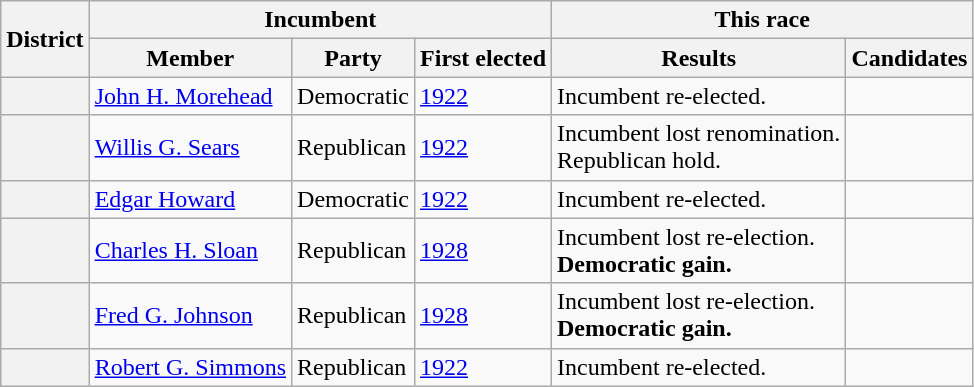<table class=wikitable>
<tr>
<th rowspan=2>District</th>
<th colspan=3>Incumbent</th>
<th colspan=2>This race</th>
</tr>
<tr>
<th>Member</th>
<th>Party</th>
<th>First elected</th>
<th>Results</th>
<th>Candidates</th>
</tr>
<tr>
<th></th>
<td><a href='#'>John H. Morehead</a></td>
<td>Democratic</td>
<td><a href='#'>1922</a></td>
<td>Incumbent re-elected.</td>
<td nowrap></td>
</tr>
<tr>
<th></th>
<td><a href='#'>Willis G. Sears</a></td>
<td>Republican</td>
<td><a href='#'>1922</a></td>
<td>Incumbent lost renomination.<br>Republican hold.</td>
<td nowrap></td>
</tr>
<tr>
<th></th>
<td><a href='#'>Edgar Howard</a></td>
<td>Democratic</td>
<td><a href='#'>1922</a></td>
<td>Incumbent re-elected.</td>
<td nowrap></td>
</tr>
<tr>
<th></th>
<td><a href='#'>Charles H. Sloan</a></td>
<td>Republican</td>
<td><a href='#'>1928</a></td>
<td>Incumbent lost re-election.<br><strong>Democratic gain.</strong></td>
<td nowrap></td>
</tr>
<tr>
<th></th>
<td><a href='#'>Fred G. Johnson</a></td>
<td>Republican</td>
<td><a href='#'>1928</a></td>
<td>Incumbent lost re-election.<br><strong>Democratic gain.</strong></td>
<td nowrap></td>
</tr>
<tr>
<th></th>
<td><a href='#'>Robert G. Simmons</a></td>
<td>Republican</td>
<td><a href='#'>1922</a></td>
<td>Incumbent re-elected.</td>
<td nowrap></td>
</tr>
</table>
